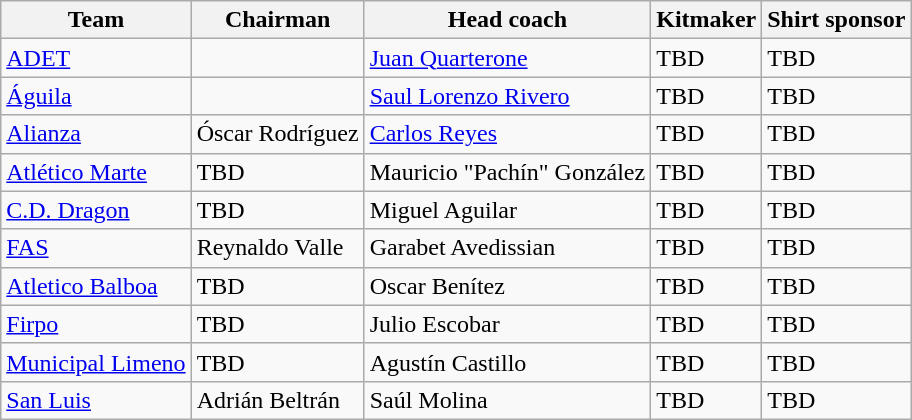<table class="wikitable sortable" style="text-align: left;">
<tr>
<th>Team</th>
<th>Chairman</th>
<th>Head coach</th>
<th>Kitmaker</th>
<th>Shirt sponsor</th>
</tr>
<tr>
<td><a href='#'>ADET</a></td>
<td></td>
<td> <a href='#'>Juan Quarterone</a></td>
<td>TBD</td>
<td>TBD</td>
</tr>
<tr>
<td><a href='#'>Águila</a></td>
<td></td>
<td> <a href='#'>Saul Lorenzo Rivero</a></td>
<td>TBD</td>
<td>TBD</td>
</tr>
<tr>
<td><a href='#'>Alianza</a></td>
<td> Óscar Rodríguez</td>
<td> <a href='#'>Carlos Reyes</a></td>
<td>TBD</td>
<td>TBD</td>
</tr>
<tr>
<td><a href='#'>Atlético Marte</a></td>
<td> TBD</td>
<td> Mauricio "Pachín" González</td>
<td>TBD</td>
<td>TBD</td>
</tr>
<tr>
<td><a href='#'>C.D. Dragon</a></td>
<td> TBD</td>
<td> Miguel Aguilar</td>
<td>TBD</td>
<td>TBD</td>
</tr>
<tr>
<td><a href='#'>FAS</a></td>
<td> Reynaldo Valle</td>
<td>  Garabet Avedissian</td>
<td>TBD</td>
<td>TBD</td>
</tr>
<tr>
<td><a href='#'>Atletico Balboa</a></td>
<td> TBD</td>
<td> Oscar Benítez</td>
<td>TBD</td>
<td>TBD</td>
</tr>
<tr>
<td><a href='#'>Firpo</a></td>
<td> TBD</td>
<td> Julio Escobar</td>
<td>TBD</td>
<td>TBD</td>
</tr>
<tr>
<td><a href='#'>Municipal Limeno</a></td>
<td> TBD</td>
<td> Agustín Castillo</td>
<td>TBD</td>
<td>TBD</td>
</tr>
<tr>
<td><a href='#'>San Luis</a></td>
<td> Adrián Beltrán</td>
<td> Saúl Molina</td>
<td>TBD</td>
<td>TBD</td>
</tr>
</table>
